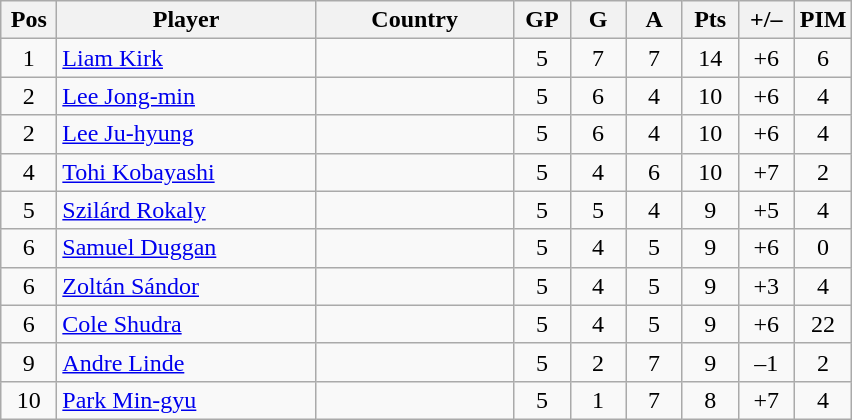<table class="wikitable sortable" style="text-align: center;">
<tr>
<th width=30>Pos</th>
<th width=165>Player</th>
<th width=125>Country</th>
<th width=30>GP</th>
<th width=30>G</th>
<th width=30>A</th>
<th width=30>Pts</th>
<th width=30>+/–</th>
<th width=30>PIM</th>
</tr>
<tr>
<td>1</td>
<td align=left><a href='#'>Liam Kirk</a></td>
<td align=left></td>
<td>5</td>
<td>7</td>
<td>7</td>
<td>14</td>
<td>+6</td>
<td>6</td>
</tr>
<tr>
<td>2</td>
<td align=left><a href='#'>Lee Jong-min</a></td>
<td align=left></td>
<td>5</td>
<td>6</td>
<td>4</td>
<td>10</td>
<td>+6</td>
<td>4</td>
</tr>
<tr>
<td>2</td>
<td align=left><a href='#'>Lee Ju-hyung</a></td>
<td align=left></td>
<td>5</td>
<td>6</td>
<td>4</td>
<td>10</td>
<td>+6</td>
<td>4</td>
</tr>
<tr>
<td>4</td>
<td align=left><a href='#'>Tohi Kobayashi</a></td>
<td align=left></td>
<td>5</td>
<td>4</td>
<td>6</td>
<td>10</td>
<td>+7</td>
<td>2</td>
</tr>
<tr>
<td>5</td>
<td align=left><a href='#'>Szilárd Rokaly</a></td>
<td align=left></td>
<td>5</td>
<td>5</td>
<td>4</td>
<td>9</td>
<td>+5</td>
<td>4</td>
</tr>
<tr>
<td>6</td>
<td align=left><a href='#'>Samuel Duggan</a></td>
<td align=left></td>
<td>5</td>
<td>4</td>
<td>5</td>
<td>9</td>
<td>+6</td>
<td>0</td>
</tr>
<tr>
<td>6</td>
<td align=left><a href='#'>Zoltán Sándor</a></td>
<td align=left></td>
<td>5</td>
<td>4</td>
<td>5</td>
<td>9</td>
<td>+3</td>
<td>4</td>
</tr>
<tr>
<td>6</td>
<td align=left><a href='#'>Cole Shudra</a></td>
<td align=left></td>
<td>5</td>
<td>4</td>
<td>5</td>
<td>9</td>
<td>+6</td>
<td>22</td>
</tr>
<tr>
<td>9</td>
<td align=left><a href='#'>Andre Linde</a></td>
<td align=left></td>
<td>5</td>
<td>2</td>
<td>7</td>
<td>9</td>
<td>–1</td>
<td>2</td>
</tr>
<tr>
<td>10</td>
<td align=left><a href='#'>Park Min-gyu</a></td>
<td align=left></td>
<td>5</td>
<td>1</td>
<td>7</td>
<td>8</td>
<td>+7</td>
<td>4</td>
</tr>
</table>
